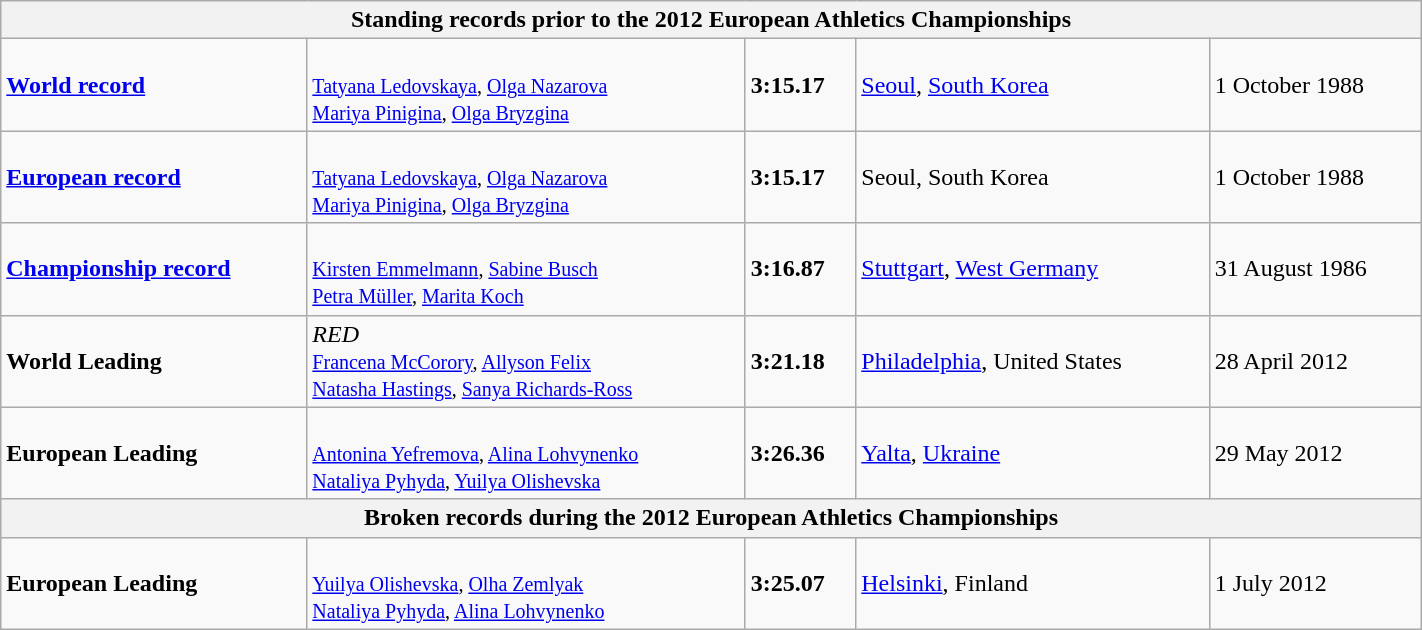<table class="wikitable" width=75%>
<tr>
<th colspan="5">Standing records prior to the 2012 European Athletics Championships</th>
</tr>
<tr>
<td><strong><a href='#'>World record</a></strong></td>
<td><br><small><a href='#'>Tatyana Ledovskaya</a>, <a href='#'>Olga Nazarova</a><br><a href='#'>Mariya Pinigina</a>, <a href='#'>Olga Bryzgina</a></small></td>
<td><strong>3:15.17</strong></td>
<td><a href='#'>Seoul</a>, <a href='#'>South Korea</a></td>
<td>1 October 1988</td>
</tr>
<tr>
<td><strong><a href='#'>European record</a></strong></td>
<td><br><small><a href='#'>Tatyana Ledovskaya</a>, <a href='#'>Olga Nazarova</a><br><a href='#'>Mariya Pinigina</a>, <a href='#'>Olga Bryzgina</a></small></td>
<td><strong>3:15.17</strong></td>
<td>Seoul, South Korea</td>
<td>1 October 1988</td>
</tr>
<tr>
<td><strong><a href='#'>Championship record</a></strong></td>
<td><br><small><a href='#'>Kirsten Emmelmann</a>, <a href='#'>Sabine Busch</a><br><a href='#'>Petra Müller</a>, <a href='#'>Marita Koch</a></small></td>
<td><strong>3:16.87</strong></td>
<td><a href='#'>Stuttgart</a>, <a href='#'>West Germany</a></td>
<td>31 August 1986</td>
</tr>
<tr>
<td><strong>World Leading</strong></td>
<td> <em>RED</em><br><small><a href='#'>Francena McCorory</a>, <a href='#'>Allyson Felix</a><br><a href='#'>Natasha Hastings</a>, <a href='#'>Sanya Richards-Ross</a></small></td>
<td><strong>3:21.18</strong></td>
<td><a href='#'>Philadelphia</a>, United States</td>
<td>28 April 2012</td>
</tr>
<tr>
<td><strong>European Leading</strong></td>
<td><br><small><a href='#'>Antonina Yefremova</a>, <a href='#'>Alina Lohvynenko</a><br><a href='#'>Nataliya Pyhyda</a>, <a href='#'>Yuilya Olishevska</a></small></td>
<td><strong>3:26.36</strong></td>
<td><a href='#'>Yalta</a>, <a href='#'>Ukraine</a></td>
<td>29 May 2012</td>
</tr>
<tr>
<th colspan="5">Broken records during the 2012 European Athletics Championships</th>
</tr>
<tr>
<td><strong>European Leading</strong></td>
<td><br><small><a href='#'>Yuilya Olishevska</a>, <a href='#'>Olha Zemlyak</a> <br> <a href='#'>Nataliya Pyhyda</a>, <a href='#'>Alina Lohvynenko</a></small></td>
<td><strong>3:25.07</strong></td>
<td><a href='#'>Helsinki</a>, Finland</td>
<td>1 July 2012</td>
</tr>
</table>
